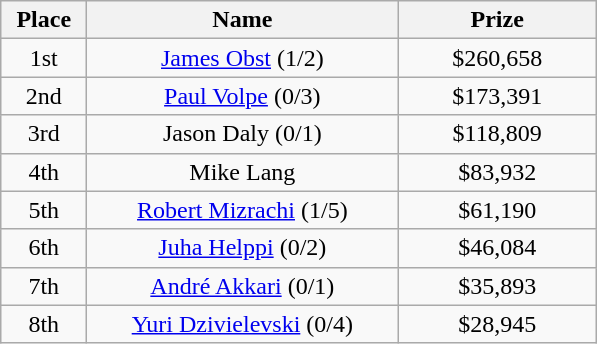<table class="wikitable">
<tr>
<th width="50">Place</th>
<th width="200">Name</th>
<th width="125">Prize</th>
</tr>
<tr>
<td align=center>1st</td>
<td align=center> <a href='#'>James Obst</a> (1/2)</td>
<td align=center>$260,658</td>
</tr>
<tr>
<td align=center>2nd</td>
<td align=center> <a href='#'>Paul Volpe</a> (0/3)</td>
<td align=center>$173,391</td>
</tr>
<tr>
<td align=center>3rd</td>
<td align=center> Jason Daly (0/1)</td>
<td align=center>$118,809</td>
</tr>
<tr>
<td align=center>4th</td>
<td align=center> Mike Lang</td>
<td align=center>$83,932</td>
</tr>
<tr>
<td align=center>5th</td>
<td align=center> <a href='#'>Robert Mizrachi</a> (1/5)</td>
<td align=center>$61,190</td>
</tr>
<tr>
<td align=center>6th</td>
<td align=center> <a href='#'>Juha Helppi</a> (0/2)</td>
<td align=center>$46,084</td>
</tr>
<tr>
<td align=center>7th</td>
<td align=center> <a href='#'>André Akkari</a> (0/1)</td>
<td align="center">$35,893</td>
</tr>
<tr>
<td align=center>8th</td>
<td align=center> <a href='#'>Yuri Dzivielevski</a> (0/4)</td>
<td align=center>$28,945</td>
</tr>
</table>
